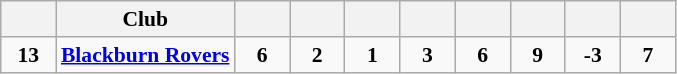<table class="wikitable" style="text-align:center;border:1px solid #AAAAAA;font-size:90%">
<tr>
<th width=30></th>
<th>Club</th>
<th width=30></th>
<th width=30></th>
<th width=30></th>
<th width=30></th>
<th width=30></th>
<th width=30></th>
<th width=30></th>
<th width=30></th>
</tr>
<tr>
<td><strong>13</strong></td>
<td align=left><strong><a href='#'>Blackburn Rovers</a></strong></td>
<td><strong>6</strong></td>
<td><strong>2</strong></td>
<td><strong>1</strong></td>
<td><strong>3</strong></td>
<td><strong>6</strong></td>
<td><strong>9</strong></td>
<td><strong>-3</strong></td>
<td><strong>7</strong></td>
</tr>
</table>
